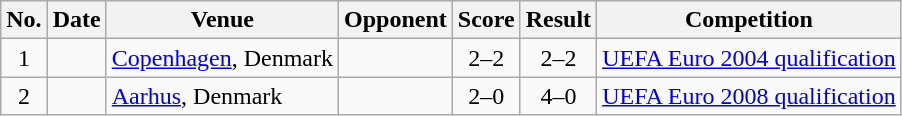<table class="wikitable sortable">
<tr>
<th scope="col">No.</th>
<th scope="col">Date</th>
<th scope="col">Venue</th>
<th scope="col">Opponent</th>
<th scope="col">Score</th>
<th scope="col">Result</th>
<th scope="col">Competition</th>
</tr>
<tr>
<td align="center">1</td>
<td></td>
<td><a href='#'>Copenhagen</a>, Denmark</td>
<td></td>
<td align="center">2–2</td>
<td align="center">2–2</td>
<td><a href='#'>UEFA Euro 2004 qualification</a></td>
</tr>
<tr>
<td align="center">2</td>
<td></td>
<td><a href='#'>Aarhus</a>, Denmark</td>
<td></td>
<td align="center">2–0</td>
<td align="center">4–0</td>
<td><a href='#'>UEFA Euro 2008 qualification</a></td>
</tr>
</table>
